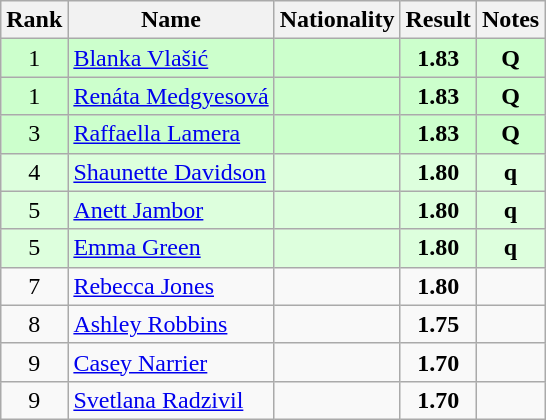<table class="wikitable sortable" style="text-align:center">
<tr>
<th>Rank</th>
<th>Name</th>
<th>Nationality</th>
<th>Result</th>
<th>Notes</th>
</tr>
<tr bgcolor=ccffcc>
<td>1</td>
<td align=left><a href='#'>Blanka Vlašić</a></td>
<td align=left></td>
<td><strong>1.83</strong></td>
<td><strong>Q</strong></td>
</tr>
<tr bgcolor=ccffcc>
<td>1</td>
<td align=left><a href='#'>Renáta Medgyesová</a></td>
<td align=left></td>
<td><strong>1.83</strong></td>
<td><strong>Q</strong></td>
</tr>
<tr bgcolor=ccffcc>
<td>3</td>
<td align=left><a href='#'>Raffaella Lamera</a></td>
<td align=left></td>
<td><strong>1.83</strong></td>
<td><strong>Q</strong></td>
</tr>
<tr bgcolor=ddffdd>
<td>4</td>
<td align=left><a href='#'>Shaunette Davidson</a></td>
<td align=left></td>
<td><strong>1.80</strong></td>
<td><strong>q</strong></td>
</tr>
<tr bgcolor=ddffdd>
<td>5</td>
<td align=left><a href='#'>Anett Jambor</a></td>
<td align=left></td>
<td><strong>1.80</strong></td>
<td><strong>q</strong></td>
</tr>
<tr bgcolor=ddffdd>
<td>5</td>
<td align=left><a href='#'>Emma Green</a></td>
<td align=left></td>
<td><strong>1.80</strong></td>
<td><strong>q</strong></td>
</tr>
<tr>
<td>7</td>
<td align=left><a href='#'>Rebecca Jones</a></td>
<td align=left></td>
<td><strong>1.80</strong></td>
<td></td>
</tr>
<tr>
<td>8</td>
<td align=left><a href='#'>Ashley Robbins</a></td>
<td align=left></td>
<td><strong>1.75</strong></td>
<td></td>
</tr>
<tr>
<td>9</td>
<td align=left><a href='#'>Casey Narrier</a></td>
<td align=left></td>
<td><strong>1.70</strong></td>
<td></td>
</tr>
<tr>
<td>9</td>
<td align=left><a href='#'>Svetlana Radzivil</a></td>
<td align=left></td>
<td><strong>1.70</strong></td>
<td></td>
</tr>
</table>
